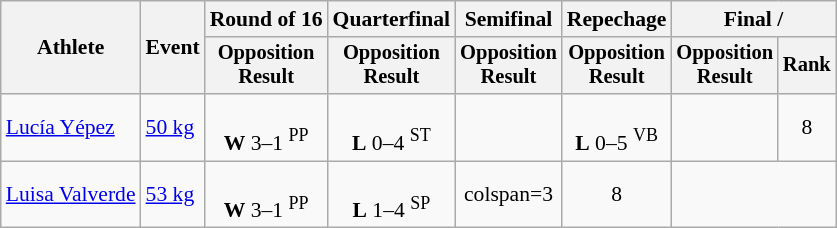<table class="wikitable" style="font-size:90%">
<tr>
<th rowspan=2>Athlete</th>
<th rowspan=2>Event</th>
<th>Round of 16</th>
<th>Quarterfinal</th>
<th>Semifinal</th>
<th>Repechage</th>
<th colspan=2>Final / </th>
</tr>
<tr style="font-size: 95%">
<th>Opposition<br>Result</th>
<th>Opposition<br>Result</th>
<th>Opposition<br>Result</th>
<th>Opposition<br>Result</th>
<th>Opposition<br>Result</th>
<th>Rank</th>
</tr>
<tr align=center>
<td align=left><a href='#'>Lucía Yépez</a></td>
<td align=left><a href='#'>50 kg</a></td>
<td><br><strong>W</strong> 3–1 <sup>PP</sup></td>
<td><br><strong>L</strong> 0–4 <sup>ST</sup></td>
<td></td>
<td><br><strong>L</strong> 0–5 <sup>VB</sup></td>
<td></td>
<td>8</td>
</tr>
<tr align=center>
<td align=left><a href='#'>Luisa Valverde</a></td>
<td align=left><a href='#'>53 kg</a></td>
<td><br><strong>W</strong> 3–1 <sup>PP</sup></td>
<td><br><strong>L</strong> 1–4 <sup>SP</sup></td>
<td>colspan=3 </td>
<td>8</td>
</tr>
</table>
